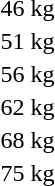<table>
<tr>
<td>46 kg</td>
<td></td>
<td></td>
<td></td>
</tr>
<tr>
<td>51 kg</td>
<td></td>
<td></td>
<td></td>
</tr>
<tr>
<td>56 kg</td>
<td></td>
<td></td>
<td></td>
</tr>
<tr>
<td>62 kg</td>
<td></td>
<td></td>
<td></td>
</tr>
<tr>
<td>68 kg</td>
<td></td>
<td></td>
<td></td>
</tr>
<tr>
<td>75 kg</td>
<td></td>
<td></td>
<td></td>
</tr>
</table>
